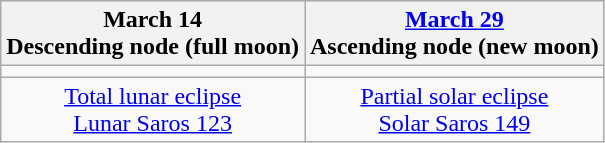<table class="wikitable">
<tr>
<th>March 14<br>Descending node (full moon)<br></th>
<th><a href='#'>March 29</a><br>Ascending node (new moon)<br></th>
</tr>
<tr>
<td></td>
<td></td>
</tr>
<tr align=center>
<td><a href='#'>Total lunar eclipse</a><br><a href='#'>Lunar Saros 123</a></td>
<td><a href='#'>Partial solar eclipse</a><br><a href='#'>Solar Saros 149</a></td>
</tr>
</table>
